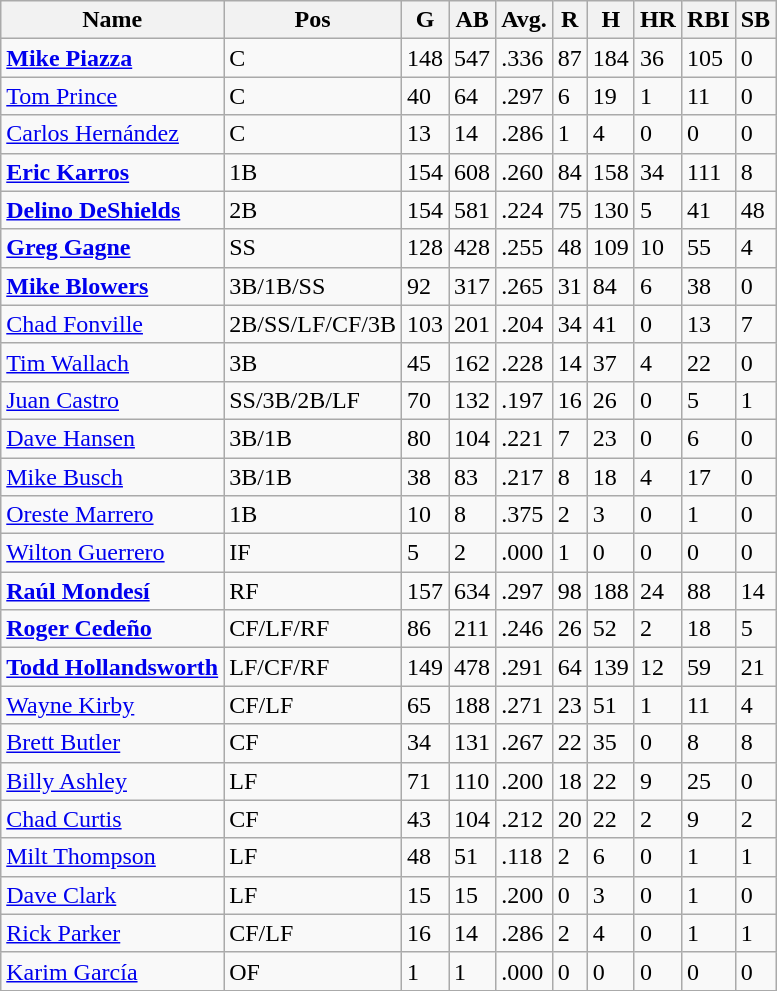<table class="wikitable sortable" style="text-align:left">
<tr>
<th>Name</th>
<th>Pos</th>
<th>G</th>
<th>AB</th>
<th>Avg.</th>
<th>R</th>
<th>H</th>
<th>HR</th>
<th>RBI</th>
<th>SB</th>
</tr>
<tr>
<td><strong><a href='#'>Mike Piazza</a></strong></td>
<td>C</td>
<td>148</td>
<td>547</td>
<td>.336</td>
<td>87</td>
<td>184</td>
<td>36</td>
<td>105</td>
<td>0</td>
</tr>
<tr>
<td><a href='#'>Tom Prince</a></td>
<td>C</td>
<td>40</td>
<td>64</td>
<td>.297</td>
<td>6</td>
<td>19</td>
<td>1</td>
<td>11</td>
<td>0</td>
</tr>
<tr>
<td><a href='#'>Carlos Hernández</a></td>
<td>C</td>
<td>13</td>
<td>14</td>
<td>.286</td>
<td>1</td>
<td>4</td>
<td>0</td>
<td>0</td>
<td>0</td>
</tr>
<tr>
<td><strong><a href='#'>Eric Karros</a></strong></td>
<td>1B</td>
<td>154</td>
<td>608</td>
<td>.260</td>
<td>84</td>
<td>158</td>
<td>34</td>
<td>111</td>
<td>8</td>
</tr>
<tr>
<td><strong><a href='#'>Delino DeShields</a></strong></td>
<td>2B</td>
<td>154</td>
<td>581</td>
<td>.224</td>
<td>75</td>
<td>130</td>
<td>5</td>
<td>41</td>
<td>48</td>
</tr>
<tr>
<td><strong><a href='#'>Greg Gagne</a> </strong></td>
<td>SS</td>
<td>128</td>
<td>428</td>
<td>.255</td>
<td>48</td>
<td>109</td>
<td>10</td>
<td>55</td>
<td>4</td>
</tr>
<tr>
<td><strong><a href='#'>Mike Blowers</a></strong></td>
<td>3B/1B/SS</td>
<td>92</td>
<td>317</td>
<td>.265</td>
<td>31</td>
<td>84</td>
<td>6</td>
<td>38</td>
<td>0</td>
</tr>
<tr>
<td><a href='#'>Chad Fonville</a></td>
<td>2B/SS/LF/CF/3B</td>
<td>103</td>
<td>201</td>
<td>.204</td>
<td>34</td>
<td>41</td>
<td>0</td>
<td>13</td>
<td>7</td>
</tr>
<tr>
<td><a href='#'>Tim Wallach</a></td>
<td>3B</td>
<td>45</td>
<td>162</td>
<td>.228</td>
<td>14</td>
<td>37</td>
<td>4</td>
<td>22</td>
<td>0</td>
</tr>
<tr>
<td><a href='#'>Juan Castro</a></td>
<td>SS/3B/2B/LF</td>
<td>70</td>
<td>132</td>
<td>.197</td>
<td>16</td>
<td>26</td>
<td>0</td>
<td>5</td>
<td>1</td>
</tr>
<tr>
<td><a href='#'>Dave Hansen</a></td>
<td>3B/1B</td>
<td>80</td>
<td>104</td>
<td>.221</td>
<td>7</td>
<td>23</td>
<td>0</td>
<td>6</td>
<td>0</td>
</tr>
<tr>
<td><a href='#'>Mike Busch</a></td>
<td>3B/1B</td>
<td>38</td>
<td>83</td>
<td>.217</td>
<td>8</td>
<td>18</td>
<td>4</td>
<td>17</td>
<td>0</td>
</tr>
<tr>
<td><a href='#'>Oreste Marrero</a></td>
<td>1B</td>
<td>10</td>
<td>8</td>
<td>.375</td>
<td>2</td>
<td>3</td>
<td>0</td>
<td>1</td>
<td>0</td>
</tr>
<tr>
<td><a href='#'>Wilton Guerrero</a></td>
<td>IF</td>
<td>5</td>
<td>2</td>
<td>.000</td>
<td>1</td>
<td>0</td>
<td>0</td>
<td>0</td>
<td>0</td>
</tr>
<tr>
<td><strong><a href='#'>Raúl Mondesí</a></strong></td>
<td>RF</td>
<td>157</td>
<td>634</td>
<td>.297</td>
<td>98</td>
<td>188</td>
<td>24</td>
<td>88</td>
<td>14</td>
</tr>
<tr>
<td><strong><a href='#'>Roger Cedeño</a></strong></td>
<td>CF/LF/RF</td>
<td>86</td>
<td>211</td>
<td>.246</td>
<td>26</td>
<td>52</td>
<td>2</td>
<td>18</td>
<td>5</td>
</tr>
<tr>
<td><strong><a href='#'>Todd Hollandsworth</a></strong></td>
<td>LF/CF/RF</td>
<td>149</td>
<td>478</td>
<td>.291</td>
<td>64</td>
<td>139</td>
<td>12</td>
<td>59</td>
<td>21</td>
</tr>
<tr>
<td><a href='#'>Wayne Kirby</a></td>
<td>CF/LF</td>
<td>65</td>
<td>188</td>
<td>.271</td>
<td>23</td>
<td>51</td>
<td>1</td>
<td>11</td>
<td>4</td>
</tr>
<tr>
<td><a href='#'>Brett Butler</a></td>
<td>CF</td>
<td>34</td>
<td>131</td>
<td>.267</td>
<td>22</td>
<td>35</td>
<td>0</td>
<td>8</td>
<td>8</td>
</tr>
<tr>
<td><a href='#'>Billy Ashley</a></td>
<td>LF</td>
<td>71</td>
<td>110</td>
<td>.200</td>
<td>18</td>
<td>22</td>
<td>9</td>
<td>25</td>
<td>0</td>
</tr>
<tr>
<td><a href='#'>Chad Curtis</a></td>
<td>CF</td>
<td>43</td>
<td>104</td>
<td>.212</td>
<td>20</td>
<td>22</td>
<td>2</td>
<td>9</td>
<td>2</td>
</tr>
<tr>
<td><a href='#'>Milt Thompson</a></td>
<td>LF</td>
<td>48</td>
<td>51</td>
<td>.118</td>
<td>2</td>
<td>6</td>
<td>0</td>
<td>1</td>
<td>1</td>
</tr>
<tr>
<td><a href='#'>Dave Clark</a></td>
<td>LF</td>
<td>15</td>
<td>15</td>
<td>.200</td>
<td>0</td>
<td>3</td>
<td>0</td>
<td>1</td>
<td>0</td>
</tr>
<tr>
<td><a href='#'>Rick Parker</a></td>
<td>CF/LF</td>
<td>16</td>
<td>14</td>
<td>.286</td>
<td>2</td>
<td>4</td>
<td>0</td>
<td>1</td>
<td>1</td>
</tr>
<tr>
<td><a href='#'>Karim García</a></td>
<td>OF</td>
<td>1</td>
<td>1</td>
<td>.000</td>
<td>0</td>
<td>0</td>
<td>0</td>
<td>0</td>
<td>0</td>
</tr>
<tr>
</tr>
</table>
